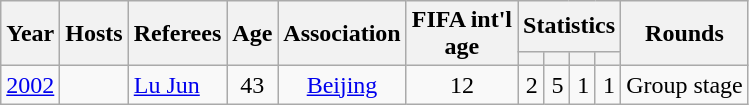<table class="wikitable">
<tr>
<th rowspan=2>Year</th>
<th rowspan=2>Hosts</th>
<th rowspan=2>Referees</th>
<th rowspan=2>Age</th>
<th rowspan=2>Association</th>
<th rowspan=2>FIFA int'l<br>age</th>
<th colspan=4>Statistics</th>
<th rowspan=2>Rounds</th>
</tr>
<tr>
<th></th>
<th></th>
<th></th>
<th></th>
</tr>
<tr>
<td align=center><a href='#'>2002</a></td>
<td><br></td>
<td><a href='#'>Lu Jun</a></td>
<td align=center>43</td>
<td align=center><a href='#'>Beijing</a></td>
<td align=center>12</td>
<td align=right>2</td>
<td align=right>5</td>
<td align=right>1</td>
<td align=right>1</td>
<td>Group stage</td>
</tr>
</table>
